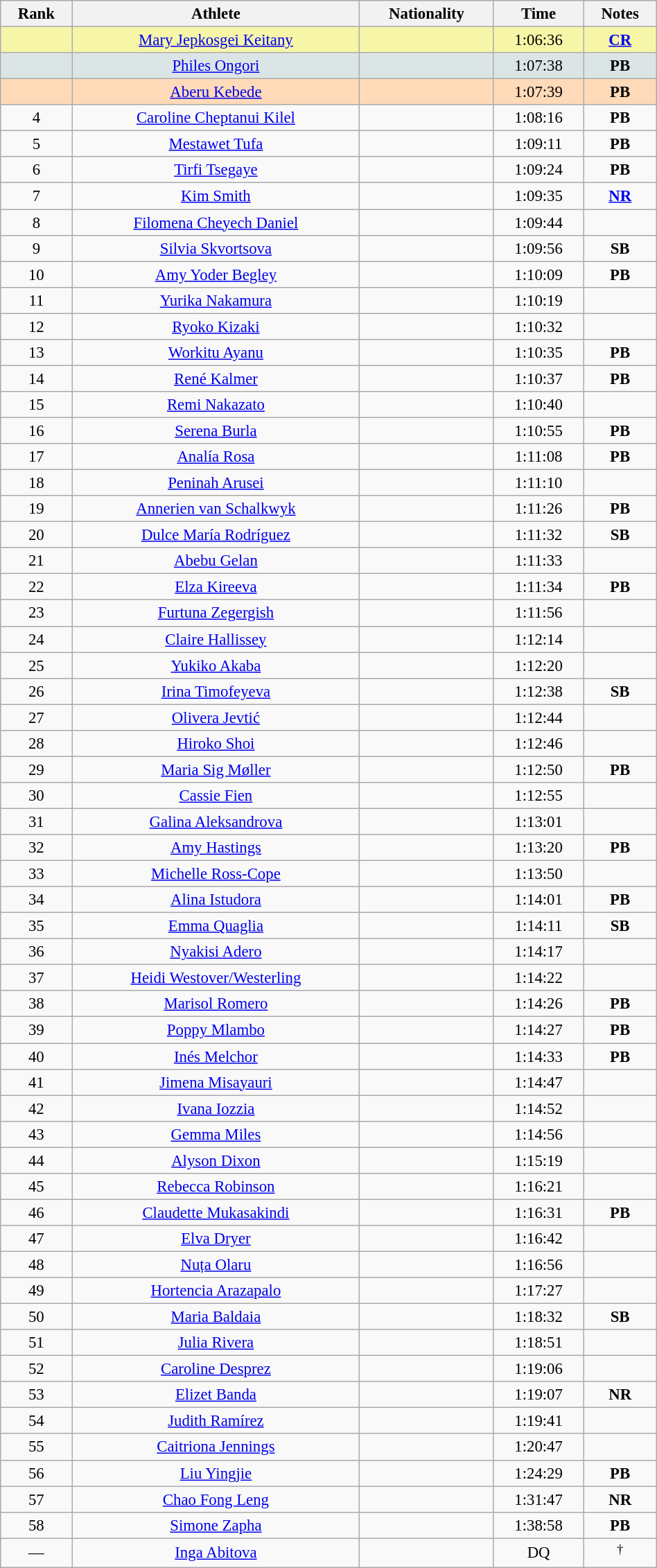<table class="wikitable sortable" style=" text-align:center; font-size:95%;" width="50%">
<tr>
<th>Rank</th>
<th>Athlete</th>
<th>Nationality</th>
<th>Time</th>
<th>Notes</th>
</tr>
<tr bgcolor="#F7F6A8">
<td></td>
<td><a href='#'>Mary Jepkosgei Keitany</a></td>
<td></td>
<td>1:06:36</td>
<td><strong><a href='#'>CR</a></strong></td>
</tr>
<tr bgcolor="#DCE5E5">
<td></td>
<td><a href='#'>Philes Ongori</a></td>
<td></td>
<td>1:07:38</td>
<td><strong>PB</strong></td>
</tr>
<tr bgcolor="#FFDAB9">
<td></td>
<td><a href='#'>Aberu Kebede</a></td>
<td></td>
<td>1:07:39</td>
<td><strong>PB</strong></td>
</tr>
<tr>
<td>4</td>
<td><a href='#'>Caroline Cheptanui Kilel</a></td>
<td></td>
<td>1:08:16</td>
<td><strong>PB</strong></td>
</tr>
<tr>
<td>5</td>
<td><a href='#'>Mestawet Tufa</a></td>
<td></td>
<td>1:09:11</td>
<td><strong>PB</strong></td>
</tr>
<tr>
<td>6</td>
<td><a href='#'>Tirfi Tsegaye</a></td>
<td></td>
<td>1:09:24</td>
<td><strong>PB</strong></td>
</tr>
<tr>
<td>7</td>
<td><a href='#'>Kim Smith</a></td>
<td></td>
<td>1:09:35</td>
<td><strong><a href='#'>NR</a></strong></td>
</tr>
<tr>
<td>8</td>
<td><a href='#'>Filomena Cheyech Daniel</a></td>
<td></td>
<td>1:09:44</td>
<td></td>
</tr>
<tr>
<td align=center>9</td>
<td><a href='#'>Silvia Skvortsova</a></td>
<td></td>
<td>1:09:56</td>
<td><strong>SB</strong></td>
</tr>
<tr>
<td align=center>10</td>
<td><a href='#'>Amy Yoder Begley</a></td>
<td></td>
<td>1:10:09</td>
<td><strong>PB</strong></td>
</tr>
<tr>
<td align=center>11</td>
<td><a href='#'>Yurika Nakamura</a></td>
<td></td>
<td>1:10:19</td>
<td></td>
</tr>
<tr>
<td align=center>12</td>
<td><a href='#'>Ryoko Kizaki</a></td>
<td></td>
<td>1:10:32</td>
<td></td>
</tr>
<tr>
<td align=center>13</td>
<td><a href='#'>Workitu Ayanu</a></td>
<td></td>
<td>1:10:35</td>
<td><strong>PB</strong></td>
</tr>
<tr>
<td align=center>14</td>
<td><a href='#'>René Kalmer</a></td>
<td></td>
<td>1:10:37</td>
<td><strong>PB</strong></td>
</tr>
<tr>
<td align=center>15</td>
<td><a href='#'>Remi Nakazato</a></td>
<td></td>
<td>1:10:40</td>
<td></td>
</tr>
<tr>
<td align=center>16</td>
<td><a href='#'>Serena Burla</a></td>
<td></td>
<td>1:10:55</td>
<td><strong>PB</strong></td>
</tr>
<tr>
<td align=center>17</td>
<td><a href='#'>Analía Rosa</a></td>
<td></td>
<td>1:11:08</td>
<td><strong>PB</strong></td>
</tr>
<tr>
<td align=center>18</td>
<td><a href='#'>Peninah Arusei</a></td>
<td></td>
<td>1:11:10</td>
<td></td>
</tr>
<tr>
<td align=center>19</td>
<td><a href='#'>Annerien van Schalkwyk</a></td>
<td></td>
<td>1:11:26</td>
<td><strong>PB</strong></td>
</tr>
<tr>
<td align=center>20</td>
<td><a href='#'>Dulce María Rodríguez</a></td>
<td></td>
<td>1:11:32</td>
<td><strong>SB</strong></td>
</tr>
<tr>
<td align=center>21</td>
<td><a href='#'>Abebu Gelan</a></td>
<td></td>
<td>1:11:33</td>
<td></td>
</tr>
<tr>
<td align=center>22</td>
<td><a href='#'>Elza Kireeva</a></td>
<td></td>
<td>1:11:34</td>
<td><strong>PB</strong></td>
</tr>
<tr>
<td align=center>23</td>
<td><a href='#'>Furtuna Zegergish</a></td>
<td></td>
<td>1:11:56</td>
<td></td>
</tr>
<tr>
<td align=center>24</td>
<td><a href='#'>Claire Hallissey</a></td>
<td></td>
<td>1:12:14</td>
<td></td>
</tr>
<tr>
<td align=center>25</td>
<td><a href='#'>Yukiko Akaba</a></td>
<td></td>
<td>1:12:20</td>
<td></td>
</tr>
<tr>
<td align=center>26</td>
<td><a href='#'>Irina Timofeyeva</a></td>
<td></td>
<td>1:12:38</td>
<td><strong>SB</strong></td>
</tr>
<tr>
<td align=center>27</td>
<td><a href='#'>Olivera Jevtić</a></td>
<td></td>
<td>1:12:44</td>
<td></td>
</tr>
<tr>
<td align=center>28</td>
<td><a href='#'>Hiroko Shoi</a></td>
<td></td>
<td>1:12:46</td>
<td></td>
</tr>
<tr>
<td align=center>29</td>
<td><a href='#'>Maria Sig Møller</a></td>
<td></td>
<td>1:12:50</td>
<td><strong>PB</strong></td>
</tr>
<tr>
<td align=center>30</td>
<td><a href='#'>Cassie Fien</a></td>
<td></td>
<td>1:12:55</td>
<td></td>
</tr>
<tr>
<td align=center>31</td>
<td><a href='#'>Galina Aleksandrova</a></td>
<td></td>
<td>1:13:01</td>
<td></td>
</tr>
<tr>
<td align=center>32</td>
<td><a href='#'>Amy Hastings</a></td>
<td></td>
<td>1:13:20</td>
<td><strong>PB</strong></td>
</tr>
<tr>
<td align=center>33</td>
<td><a href='#'>Michelle Ross-Cope</a></td>
<td></td>
<td>1:13:50</td>
<td></td>
</tr>
<tr>
<td align=center>34</td>
<td><a href='#'>Alina Istudora</a></td>
<td></td>
<td>1:14:01</td>
<td><strong>PB</strong></td>
</tr>
<tr>
<td align=center>35</td>
<td><a href='#'>Emma Quaglia</a></td>
<td></td>
<td>1:14:11</td>
<td><strong>SB</strong></td>
</tr>
<tr>
<td align=center>36</td>
<td><a href='#'>Nyakisi Adero</a></td>
<td></td>
<td>1:14:17</td>
<td></td>
</tr>
<tr>
<td align=center>37</td>
<td><a href='#'>Heidi Westover/Westerling</a></td>
<td></td>
<td>1:14:22</td>
<td></td>
</tr>
<tr>
<td align=center>38</td>
<td><a href='#'>Marisol Romero</a></td>
<td></td>
<td>1:14:26</td>
<td><strong>PB</strong></td>
</tr>
<tr>
<td align=center>39</td>
<td><a href='#'>Poppy Mlambo</a></td>
<td></td>
<td>1:14:27</td>
<td><strong>PB</strong></td>
</tr>
<tr>
<td align=center>40</td>
<td><a href='#'>Inés Melchor</a></td>
<td></td>
<td>1:14:33</td>
<td><strong>PB</strong></td>
</tr>
<tr>
<td align=center>41</td>
<td><a href='#'>Jimena Misayauri</a></td>
<td></td>
<td>1:14:47</td>
<td></td>
</tr>
<tr>
<td align=center>42</td>
<td><a href='#'>Ivana Iozzia</a></td>
<td></td>
<td>1:14:52</td>
<td></td>
</tr>
<tr>
<td align=center>43</td>
<td><a href='#'>Gemma Miles</a></td>
<td></td>
<td>1:14:56</td>
<td></td>
</tr>
<tr>
<td align=center>44</td>
<td><a href='#'>Alyson Dixon</a></td>
<td></td>
<td>1:15:19</td>
<td></td>
</tr>
<tr>
<td align=center>45</td>
<td><a href='#'>Rebecca Robinson</a></td>
<td></td>
<td>1:16:21</td>
<td></td>
</tr>
<tr>
<td align=center>46</td>
<td><a href='#'>Claudette Mukasakindi</a></td>
<td></td>
<td>1:16:31</td>
<td><strong>PB</strong></td>
</tr>
<tr>
<td align=center>47</td>
<td><a href='#'>Elva Dryer</a></td>
<td></td>
<td>1:16:42</td>
<td></td>
</tr>
<tr>
<td align=center>48</td>
<td><a href='#'>Nuța Olaru</a></td>
<td></td>
<td>1:16:56</td>
<td></td>
</tr>
<tr>
<td align=center>49</td>
<td><a href='#'>Hortencia Arazapalo</a></td>
<td></td>
<td>1:17:27</td>
<td></td>
</tr>
<tr>
<td align=center>50</td>
<td><a href='#'>Maria Baldaia</a></td>
<td></td>
<td>1:18:32</td>
<td><strong>SB</strong></td>
</tr>
<tr>
<td align=center>51</td>
<td><a href='#'>Julia Rivera</a></td>
<td></td>
<td>1:18:51</td>
<td></td>
</tr>
<tr>
<td align=center>52</td>
<td><a href='#'>Caroline Desprez</a></td>
<td></td>
<td>1:19:06</td>
<td></td>
</tr>
<tr>
<td align=center>53</td>
<td><a href='#'>Elizet Banda</a></td>
<td></td>
<td>1:19:07</td>
<td><strong>NR</strong></td>
</tr>
<tr>
<td align=center>54</td>
<td><a href='#'>Judith Ramírez</a></td>
<td></td>
<td>1:19:41</td>
<td></td>
</tr>
<tr>
<td align=center>55</td>
<td><a href='#'>Caitriona Jennings</a></td>
<td></td>
<td>1:20:47</td>
<td></td>
</tr>
<tr>
<td align=center>56</td>
<td><a href='#'>Liu Yingjie</a></td>
<td></td>
<td>1:24:29</td>
<td><strong>PB</strong></td>
</tr>
<tr>
<td align=center>57</td>
<td><a href='#'>Chao Fong Leng</a></td>
<td></td>
<td>1:31:47</td>
<td><strong>NR</strong></td>
</tr>
<tr>
<td align=center>58</td>
<td><a href='#'>Simone Zapha</a></td>
<td></td>
<td>1:38:58</td>
<td><strong>PB</strong></td>
</tr>
<tr>
<td align=center>—</td>
<td><a href='#'>Inga Abitova</a></td>
<td></td>
<td>DQ</td>
<td><sup>†</sup></td>
</tr>
</table>
